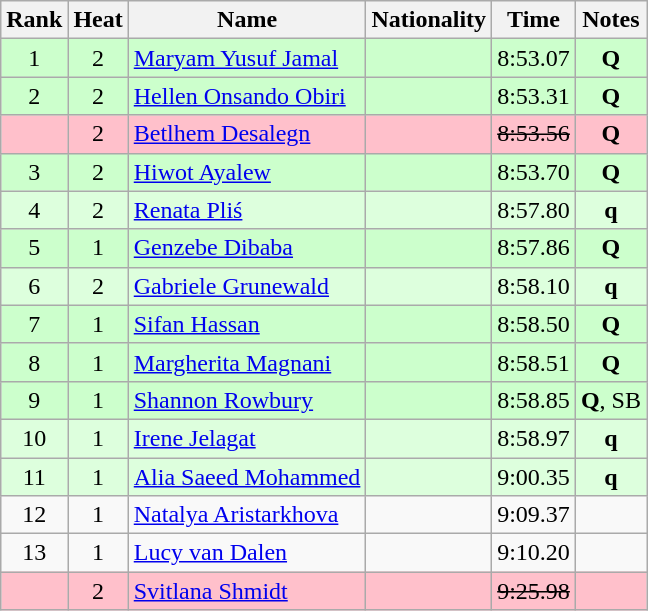<table class="wikitable sortable" style="text-align:center">
<tr>
<th>Rank</th>
<th>Heat</th>
<th>Name</th>
<th>Nationality</th>
<th>Time</th>
<th>Notes</th>
</tr>
<tr bgcolor=ccffcc>
<td>1</td>
<td>2</td>
<td align=left><a href='#'>Maryam Yusuf Jamal</a></td>
<td align=left></td>
<td>8:53.07</td>
<td><strong>Q</strong></td>
</tr>
<tr bgcolor=ccffcc>
<td>2</td>
<td>2</td>
<td align=left><a href='#'>Hellen Onsando Obiri</a></td>
<td align=left></td>
<td>8:53.31</td>
<td><strong>Q</strong></td>
</tr>
<tr bgcolor=pink>
<td></td>
<td>2</td>
<td align=left><a href='#'>Betlhem Desalegn</a></td>
<td align=left></td>
<td><s>8:53.56</s></td>
<td><strong>Q</strong></td>
</tr>
<tr bgcolor=ccffcc>
<td>3</td>
<td>2</td>
<td align=left><a href='#'>Hiwot Ayalew</a></td>
<td align=left></td>
<td>8:53.70</td>
<td><strong>Q</strong></td>
</tr>
<tr bgcolor=ddffdd>
<td>4</td>
<td>2</td>
<td align=left><a href='#'>Renata Pliś</a></td>
<td align=left></td>
<td>8:57.80</td>
<td><strong>q</strong></td>
</tr>
<tr bgcolor=ccffcc>
<td>5</td>
<td>1</td>
<td align=left><a href='#'>Genzebe Dibaba</a></td>
<td align=left></td>
<td>8:57.86</td>
<td><strong>Q</strong></td>
</tr>
<tr bgcolor=ddffdd>
<td>6</td>
<td>2</td>
<td align=left><a href='#'>Gabriele Grunewald</a></td>
<td align=left></td>
<td>8:58.10</td>
<td><strong>q</strong></td>
</tr>
<tr bgcolor=ccffcc>
<td>7</td>
<td>1</td>
<td align=left><a href='#'>Sifan Hassan</a></td>
<td align=left></td>
<td>8:58.50</td>
<td><strong>Q</strong></td>
</tr>
<tr bgcolor=ccffcc>
<td>8</td>
<td>1</td>
<td align=left><a href='#'>Margherita Magnani</a></td>
<td align=left></td>
<td>8:58.51</td>
<td><strong>Q</strong></td>
</tr>
<tr bgcolor=ccffcc>
<td>9</td>
<td>1</td>
<td align=left><a href='#'>Shannon Rowbury</a></td>
<td align=left></td>
<td>8:58.85</td>
<td><strong>Q</strong>, SB</td>
</tr>
<tr bgcolor=ddffdd>
<td>10</td>
<td>1</td>
<td align=left><a href='#'>Irene Jelagat</a></td>
<td align=left></td>
<td>8:58.97</td>
<td><strong>q</strong></td>
</tr>
<tr bgcolor=ddffdd>
<td>11</td>
<td>1</td>
<td align=left><a href='#'>Alia Saeed Mohammed</a></td>
<td align=left></td>
<td>9:00.35</td>
<td><strong>q</strong></td>
</tr>
<tr>
<td>12</td>
<td>1</td>
<td align=left><a href='#'>Natalya Aristarkhova</a></td>
<td align=left></td>
<td>9:09.37</td>
<td></td>
</tr>
<tr>
<td>13</td>
<td>1</td>
<td align=left><a href='#'>Lucy van Dalen</a></td>
<td align=left></td>
<td>9:10.20</td>
<td></td>
</tr>
<tr bgcolor=pink>
<td></td>
<td>2</td>
<td align=left><a href='#'>Svitlana Shmidt</a></td>
<td align=left></td>
<td><s>9:25.98</s></td>
<td></td>
</tr>
</table>
